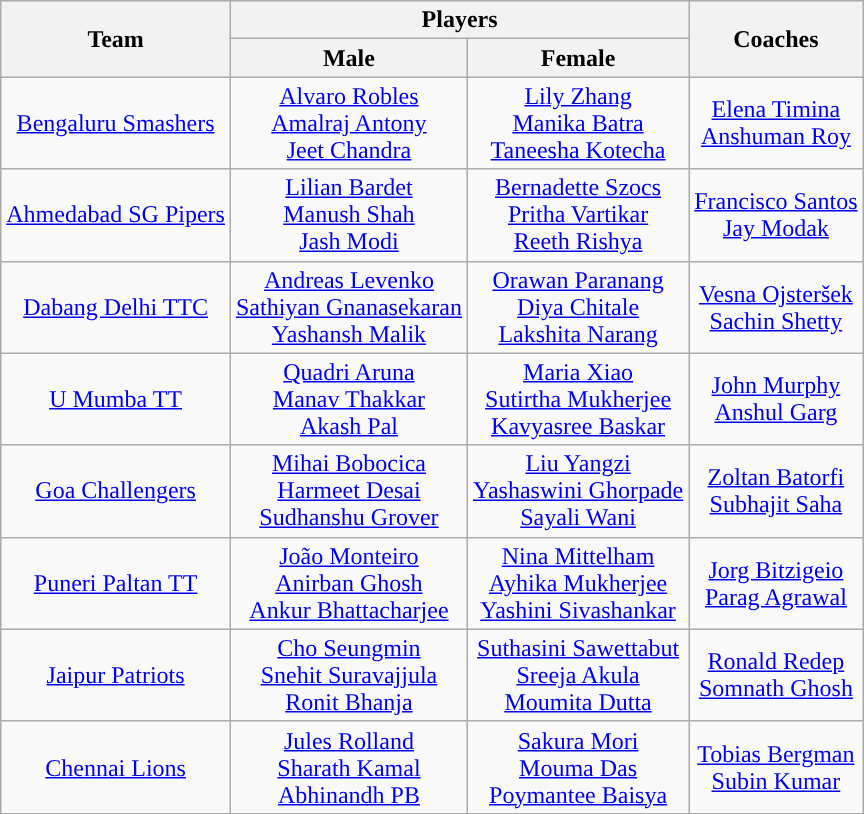<table class="wikitable sortable" style="text-align:center;">
<tr>
<th rowspan=2>Team</th>
<th colspan=2>Players</th>
<th rowspan=2>Coaches</th>
</tr>
<tr>
<th>Male</th>
<th>Female</th>
</tr>
<tr>
<td><a href='#'>Bengaluru Smashers</a></td>
<td> <a href='#'>Alvaro Robles</a> <br> <a href='#'>Amalraj Antony</a> <br>  <a href='#'>Jeet Chandra</a></td>
<td> <a href='#'>Lily Zhang</a> <br> <a href='#'>Manika Batra</a> <br> <a href='#'>Taneesha Kotecha</a></td>
<td> <a href='#'>Elena Timina</a> <br> <a href='#'>Anshuman Roy</a></td>
</tr>
<tr>
<td><a href='#'>Ahmedabad SG Pipers</a></td>
<td> <a href='#'>Lilian Bardet</a> <br>  <a href='#'>Manush Shah</a> <br>  <a href='#'>Jash Modi</a></td>
<td> <a href='#'>Bernadette Szocs</a> <br>  <a href='#'>Pritha Vartikar</a> <br> <a href='#'>Reeth Rishya</a></td>
<td> <a href='#'>Francisco Santos</a> <br>  <a href='#'>Jay Modak</a></td>
</tr>
<tr>
<td><a href='#'>Dabang Delhi TTC</a></td>
<td> <a href='#'>Andreas Levenko</a> <br>  <a href='#'>Sathiyan Gnanasekaran</a> <br> <a href='#'>Yashansh Malik</a></td>
<td> <a href='#'>Orawan Paranang</a> <br>  <a href='#'>Diya Chitale</a> <br> <a href='#'>Lakshita Narang</a></td>
<td> <a href='#'>Vesna Ojsteršek</a> <br>  <a href='#'>Sachin Shetty</a></td>
</tr>
<tr>
<td><a href='#'>U Mumba TT</a></td>
<td> <a href='#'>Quadri Aruna</a> <br> <a href='#'>Manav Thakkar</a> <br>  <a href='#'>Akash Pal</a></td>
<td> <a href='#'>Maria Xiao</a> <br> <a href='#'>Sutirtha Mukherjee</a> <br>  <a href='#'>Kavyasree Baskar</a></td>
<td> <a href='#'>John Murphy</a> <br>  <a href='#'>Anshul Garg</a></td>
</tr>
<tr>
<td><a href='#'>Goa Challengers</a></td>
<td> <a href='#'>Mihai Bobocica</a> <br>  <a href='#'>Harmeet Desai</a> <br> <a href='#'>Sudhanshu Grover</a></td>
<td> <a href='#'>Liu Yangzi</a> <br> <a href='#'>Yashaswini Ghorpade</a> <br> <a href='#'>Sayali Wani</a></td>
<td> <a href='#'>Zoltan Batorfi</a> <br> <a href='#'>Subhajit Saha</a></td>
</tr>
<tr>
<td><a href='#'>Puneri Paltan TT</a></td>
<td> <a href='#'>João Monteiro</a> <br> <a href='#'>Anirban Ghosh</a> <br> <a href='#'>Ankur Bhattacharjee</a></td>
<td> <a href='#'>Nina Mittelham</a> <br> <a href='#'>Ayhika Mukherjee</a> <br>  <a href='#'>Yashini Sivashankar</a></td>
<td> <a href='#'>Jorg Bitzigeio</a> <br> <a href='#'>Parag Agrawal</a></td>
</tr>
<tr>
<td><a href='#'>Jaipur Patriots</a></td>
<td> <a href='#'>Cho Seungmin</a> <br> <a href='#'>Snehit Suravajjula</a> <br>  <a href='#'>Ronit Bhanja</a></td>
<td> <a href='#'>Suthasini Sawettabut</a> <br> <a href='#'>Sreeja Akula</a> <br> <a href='#'>Moumita Dutta</a></td>
<td> <a href='#'>Ronald Redep</a> <br> <a href='#'>Somnath Ghosh</a></td>
</tr>
<tr>
<td><a href='#'>Chennai Lions</a></td>
<td> <a href='#'>Jules Rolland</a> <br> <a href='#'>Sharath Kamal</a> <br> <a href='#'>Abhinandh PB</a></td>
<td> <a href='#'>Sakura Mori</a> <br> <a href='#'>Mouma Das</a> <br> <a href='#'>Poymantee Baisya</a></td>
<td> <a href='#'>Tobias Bergman</a> <br>  <a href='#'>Subin Kumar</a></td>
</tr>
</table>
